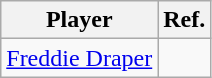<table class="wikitable" style="text-align:left">
<tr>
<th>Player</th>
<th>Ref.</th>
</tr>
<tr>
<td> <a href='#'>Freddie Draper</a></td>
<td align="center"></td>
</tr>
</table>
